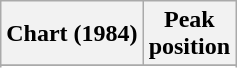<table class="wikitable sortable plainrowheaders" style="text-align:center">
<tr>
<th scope="col">Chart (1984)</th>
<th scope="col">Peak <br>position</th>
</tr>
<tr>
</tr>
<tr>
</tr>
<tr>
</tr>
</table>
